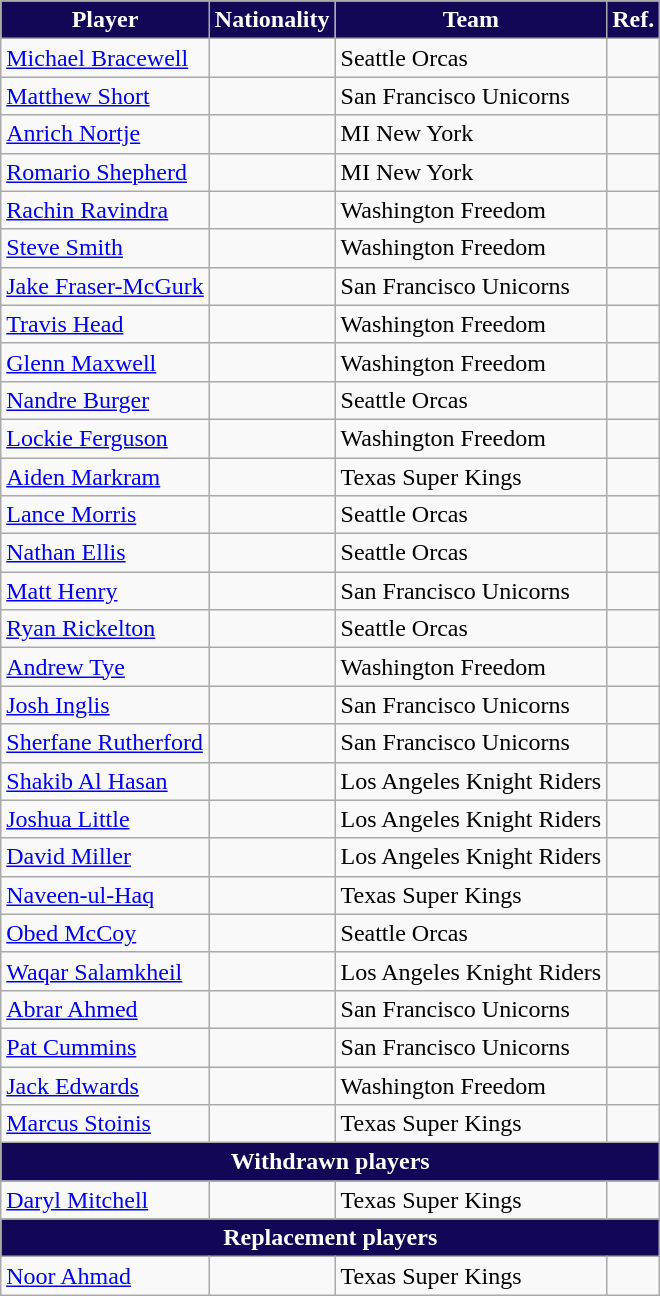<table class="wikitable">
<tr>
<th style="background: #110756;color:white">Player</th>
<th style="background: #110756;color:white">Nationality</th>
<th style="background: #110756;color:white">Team</th>
<th style="background: #110756;color:white">Ref.</th>
</tr>
<tr>
<td scope="row"><a href='#'>Michael Bracewell</a></td>
<td></td>
<td>Seattle Orcas</td>
<td></td>
</tr>
<tr>
<td scope="row"><a href='#'>Matthew Short</a></td>
<td></td>
<td>San Francisco Unicorns</td>
<td></td>
</tr>
<tr>
<td scope="row"><a href='#'>Anrich Nortje</a></td>
<td></td>
<td>MI New York</td>
<td></td>
</tr>
<tr>
<td scope="row"><a href='#'>Romario Shepherd</a></td>
<td></td>
<td>MI New York</td>
<td></td>
</tr>
<tr>
<td scope="row"><a href='#'>Rachin Ravindra</a></td>
<td></td>
<td>Washington Freedom</td>
<td></td>
</tr>
<tr>
<td scope="row"><a href='#'>Steve Smith</a></td>
<td></td>
<td>Washington Freedom</td>
<td></td>
</tr>
<tr>
<td scope="row"><a href='#'>Jake Fraser-McGurk</a></td>
<td></td>
<td>San Francisco Unicorns</td>
<td></td>
</tr>
<tr>
<td scope="row"><a href='#'>Travis Head</a></td>
<td></td>
<td>Washington Freedom</td>
<td></td>
</tr>
<tr>
<td scope="row"><a href='#'>Glenn Maxwell</a></td>
<td></td>
<td>Washington Freedom</td>
<td></td>
</tr>
<tr>
<td scope="row"><a href='#'>Nandre Burger</a></td>
<td></td>
<td>Seattle Orcas</td>
<td></td>
</tr>
<tr>
<td scope="row"><a href='#'>Lockie Ferguson</a></td>
<td></td>
<td>Washington Freedom</td>
<td></td>
</tr>
<tr>
<td scope="row"><a href='#'>Aiden Markram</a></td>
<td></td>
<td>Texas Super Kings</td>
<td></td>
</tr>
<tr>
<td scope="row"><a href='#'>Lance Morris</a></td>
<td></td>
<td>Seattle Orcas</td>
<td></td>
</tr>
<tr>
<td scope="row"><a href='#'>Nathan Ellis</a></td>
<td></td>
<td>Seattle Orcas</td>
<td></td>
</tr>
<tr>
<td scope="row"><a href='#'>Matt Henry</a></td>
<td></td>
<td>San Francisco Unicorns</td>
<td></td>
</tr>
<tr>
<td scope="row"><a href='#'>Ryan Rickelton</a></td>
<td></td>
<td>Seattle Orcas</td>
<td></td>
</tr>
<tr>
<td scope="row"><a href='#'>Andrew Tye</a></td>
<td></td>
<td>Washington Freedom</td>
<td></td>
</tr>
<tr>
<td scope="row"><a href='#'>Josh Inglis</a></td>
<td></td>
<td>San Francisco Unicorns</td>
<td></td>
</tr>
<tr>
<td scope="row"><a href='#'>Sherfane Rutherford</a></td>
<td></td>
<td>San Francisco Unicorns</td>
<td></td>
</tr>
<tr>
<td scope="row"><a href='#'>Shakib Al Hasan</a></td>
<td></td>
<td>Los Angeles Knight Riders</td>
<td></td>
</tr>
<tr>
<td scope="row"><a href='#'>Joshua Little</a></td>
<td></td>
<td>Los Angeles Knight Riders</td>
<td></td>
</tr>
<tr>
<td scope="row"><a href='#'>David Miller</a></td>
<td></td>
<td>Los Angeles Knight Riders</td>
<td></td>
</tr>
<tr>
<td scope="row"><a href='#'>Naveen-ul-Haq</a></td>
<td></td>
<td>Texas Super Kings</td>
<td></td>
</tr>
<tr>
<td scope="row"><a href='#'>Obed McCoy</a></td>
<td></td>
<td>Seattle Orcas</td>
<td></td>
</tr>
<tr>
<td scope="row"><a href='#'>Waqar Salamkheil</a></td>
<td></td>
<td>Los Angeles Knight Riders</td>
<td></td>
</tr>
<tr>
<td scope="row"><a href='#'>Abrar Ahmed</a></td>
<td></td>
<td>San Francisco Unicorns</td>
<td></td>
</tr>
<tr>
<td scope="row"><a href='#'>Pat Cummins</a></td>
<td></td>
<td>San Francisco Unicorns</td>
<td></td>
</tr>
<tr>
<td scope="row"><a href='#'>Jack Edwards</a></td>
<td></td>
<td>Washington Freedom</td>
<td></td>
</tr>
<tr>
<td scope="row"><a href='#'>Marcus Stoinis</a></td>
<td></td>
<td>Texas Super Kings</td>
<td></td>
</tr>
<tr>
<th style="background: #110756; color:white;" colspan="4">Withdrawn players</th>
</tr>
<tr>
<td scope="row"><a href='#'>Daryl Mitchell</a></td>
<td></td>
<td>Texas Super Kings</td>
<td></td>
</tr>
<tr>
<th style="background: #110756; color:white;" colspan="4">Replacement players</th>
</tr>
<tr>
<td scope="row"><a href='#'>Noor Ahmad</a></td>
<td></td>
<td>Texas Super Kings</td>
<td></td>
</tr>
</table>
